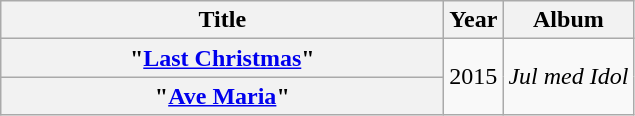<table class="wikitable plainrowheaders" style="text-align:center;">
<tr>
<th scope="col" style="width:18em;">Title</th>
<th scope="col">Year</th>
<th scope="col">Album</th>
</tr>
<tr>
<th scope="row">"<a href='#'>Last Christmas</a>" </th>
<td rowspan="2">2015</td>
<td rowspan="2"><em>Jul med Idol</em></td>
</tr>
<tr>
<th scope="row">"<a href='#'>Ave Maria</a>"</th>
</tr>
</table>
